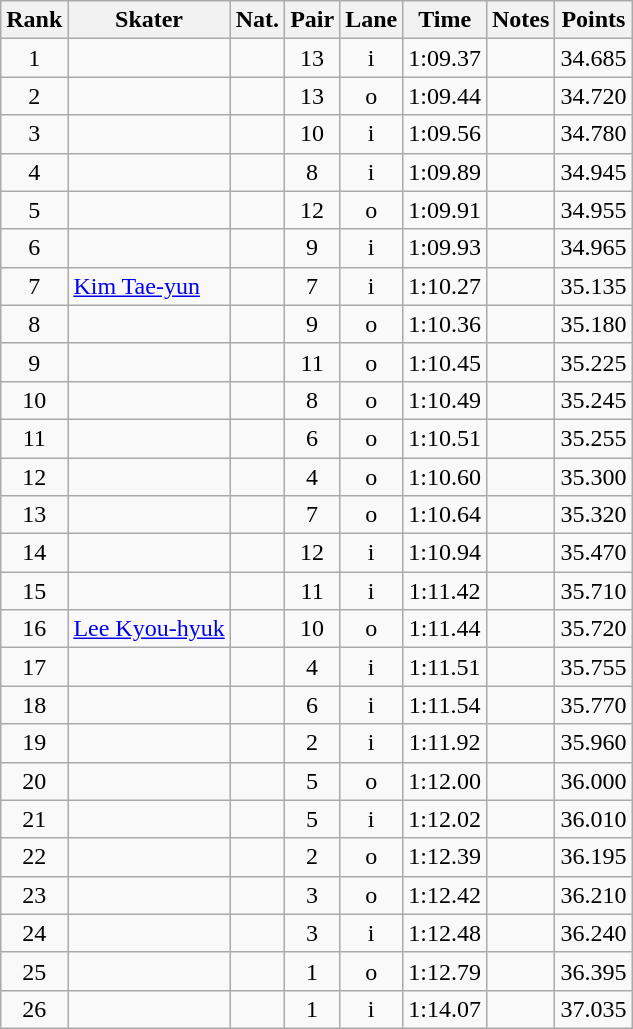<table class="wikitable sortable" border="1" style="text-align:center">
<tr>
<th>Rank</th>
<th>Skater</th>
<th>Nat.</th>
<th>Pair</th>
<th>Lane</th>
<th>Time</th>
<th>Notes</th>
<th>Points</th>
</tr>
<tr>
<td>1</td>
<td align=left></td>
<td></td>
<td>13</td>
<td>i</td>
<td>1:09.37</td>
<td></td>
<td>34.685</td>
</tr>
<tr>
<td>2</td>
<td align=left></td>
<td></td>
<td>13</td>
<td>o</td>
<td>1:09.44</td>
<td></td>
<td>34.720</td>
</tr>
<tr>
<td>3</td>
<td align=left></td>
<td></td>
<td>10</td>
<td>i</td>
<td>1:09.56</td>
<td></td>
<td>34.780</td>
</tr>
<tr>
<td>4</td>
<td align=left></td>
<td></td>
<td>8</td>
<td>i</td>
<td>1:09.89</td>
<td></td>
<td>34.945</td>
</tr>
<tr>
<td>5</td>
<td align=left></td>
<td></td>
<td>12</td>
<td>o</td>
<td>1:09.91</td>
<td></td>
<td>34.955</td>
</tr>
<tr>
<td>6</td>
<td align=left></td>
<td></td>
<td>9</td>
<td>i</td>
<td>1:09.93</td>
<td></td>
<td>34.965</td>
</tr>
<tr>
<td>7</td>
<td align=left><a href='#'>Kim Tae-yun</a></td>
<td></td>
<td>7</td>
<td>i</td>
<td>1:10.27</td>
<td></td>
<td>35.135</td>
</tr>
<tr>
<td>8</td>
<td align=left></td>
<td></td>
<td>9</td>
<td>o</td>
<td>1:10.36</td>
<td></td>
<td>35.180</td>
</tr>
<tr>
<td>9</td>
<td align=left></td>
<td></td>
<td>11</td>
<td>o</td>
<td>1:10.45</td>
<td></td>
<td>35.225</td>
</tr>
<tr>
<td>10</td>
<td align=left></td>
<td></td>
<td>8</td>
<td>o</td>
<td>1:10.49</td>
<td></td>
<td>35.245</td>
</tr>
<tr>
<td>11</td>
<td align=left></td>
<td></td>
<td>6</td>
<td>o</td>
<td>1:10.51</td>
<td></td>
<td>35.255</td>
</tr>
<tr>
<td>12</td>
<td align=left></td>
<td></td>
<td>4</td>
<td>o</td>
<td>1:10.60</td>
<td></td>
<td>35.300</td>
</tr>
<tr>
<td>13</td>
<td align=left></td>
<td></td>
<td>7</td>
<td>o</td>
<td>1:10.64</td>
<td></td>
<td>35.320</td>
</tr>
<tr>
<td>14</td>
<td align=left></td>
<td></td>
<td>12</td>
<td>i</td>
<td>1:10.94</td>
<td></td>
<td>35.470</td>
</tr>
<tr>
<td>15</td>
<td align=left></td>
<td></td>
<td>11</td>
<td>i</td>
<td>1:11.42</td>
<td></td>
<td>35.710</td>
</tr>
<tr>
<td>16</td>
<td align=left><a href='#'>Lee Kyou-hyuk</a></td>
<td></td>
<td>10</td>
<td>o</td>
<td>1:11.44</td>
<td></td>
<td>35.720</td>
</tr>
<tr>
<td>17</td>
<td align=left></td>
<td></td>
<td>4</td>
<td>i</td>
<td>1:11.51</td>
<td></td>
<td>35.755</td>
</tr>
<tr>
<td>18</td>
<td align=left></td>
<td></td>
<td>6</td>
<td>i</td>
<td>1:11.54</td>
<td></td>
<td>35.770</td>
</tr>
<tr>
<td>19</td>
<td align=left></td>
<td></td>
<td>2</td>
<td>i</td>
<td>1:11.92</td>
<td></td>
<td>35.960</td>
</tr>
<tr>
<td>20</td>
<td align=left></td>
<td></td>
<td>5</td>
<td>o</td>
<td>1:12.00</td>
<td></td>
<td>36.000</td>
</tr>
<tr>
<td>21</td>
<td align=left></td>
<td></td>
<td>5</td>
<td>i</td>
<td>1:12.02</td>
<td></td>
<td>36.010</td>
</tr>
<tr>
<td>22</td>
<td align=left></td>
<td></td>
<td>2</td>
<td>o</td>
<td>1:12.39</td>
<td></td>
<td>36.195</td>
</tr>
<tr>
<td>23</td>
<td align=left></td>
<td></td>
<td>3</td>
<td>o</td>
<td>1:12.42</td>
<td></td>
<td>36.210</td>
</tr>
<tr>
<td>24</td>
<td align=left></td>
<td></td>
<td>3</td>
<td>i</td>
<td>1:12.48</td>
<td></td>
<td>36.240</td>
</tr>
<tr>
<td>25</td>
<td align=left></td>
<td></td>
<td>1</td>
<td>o</td>
<td>1:12.79</td>
<td></td>
<td>36.395</td>
</tr>
<tr>
<td>26</td>
<td align=left></td>
<td></td>
<td>1</td>
<td>i</td>
<td>1:14.07</td>
<td></td>
<td>37.035</td>
</tr>
</table>
